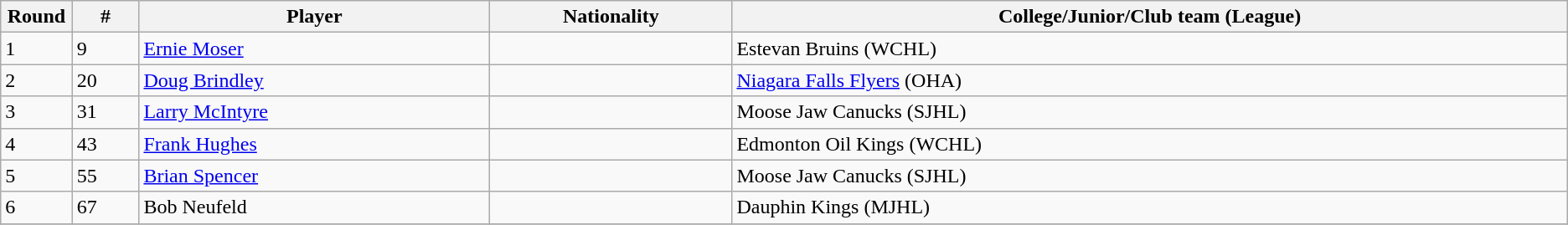<table class="wikitable">
<tr>
<th bgcolor="#DDDDFF" width="4.0%">Round</th>
<th bgcolor="#DDDDFF" width="4.0%">#</th>
<th bgcolor="#DDDDFF" width="21.0%">Player</th>
<th bgcolor="#DDDDFF" width="14.5%">Nationality</th>
<th bgcolor="#DDDDFF" width="50.0%">College/Junior/Club team (League)</th>
</tr>
<tr>
<td>1</td>
<td>9</td>
<td><a href='#'>Ernie Moser</a></td>
<td></td>
<td>Estevan Bruins (WCHL)</td>
</tr>
<tr>
<td>2</td>
<td>20</td>
<td><a href='#'>Doug Brindley</a></td>
<td></td>
<td><a href='#'>Niagara Falls Flyers</a> (OHA)</td>
</tr>
<tr>
<td>3</td>
<td>31</td>
<td><a href='#'>Larry McIntyre</a></td>
<td></td>
<td>Moose Jaw Canucks (SJHL)</td>
</tr>
<tr>
<td>4</td>
<td>43</td>
<td><a href='#'>Frank Hughes</a></td>
<td></td>
<td>Edmonton Oil Kings (WCHL)</td>
</tr>
<tr>
<td>5</td>
<td>55</td>
<td><a href='#'>Brian Spencer</a></td>
<td></td>
<td>Moose Jaw Canucks (SJHL)</td>
</tr>
<tr>
<td>6</td>
<td>67</td>
<td>Bob Neufeld</td>
<td></td>
<td>Dauphin Kings (MJHL)</td>
</tr>
<tr>
</tr>
</table>
